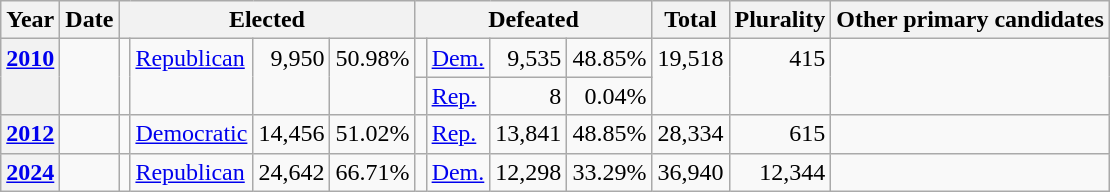<table class=wikitable>
<tr>
<th>Year</th>
<th>Date</th>
<th ! colspan="4">Elected</th>
<th ! colspan="4">Defeated</th>
<th>Total</th>
<th>Plurality</th>
<th>Other primary candidates</th>
</tr>
<tr>
<th rowspan="2" valign="top"><a href='#'>2010</a></th>
<td rowspan="2" valign="top"></td>
<td rowspan="2" valign="top"></td>
<td rowspan="2" valign="top" ><a href='#'>Republican</a></td>
<td rowspan="2" align="right" valign="top">9,950</td>
<td rowspan="2" align="right" valign="top">50.98%</td>
<td valign="top"></td>
<td valign="top" ><a href='#'>Dem.</a></td>
<td align="right" valign="top">9,535</td>
<td align="right" valign="top">48.85%</td>
<td rowspan="2" align="right" valign="top">19,518</td>
<td rowspan="2" align="right" valign="top">415</td>
<td rowspan="2"></td>
</tr>
<tr>
<td valign="top"></td>
<td valign="top" ><a href='#'>Rep.</a></td>
<td align="right" valign="top">8</td>
<td align="right" valign="top">0.04%</td>
</tr>
<tr>
<th valign="top"><a href='#'>2012</a></th>
<td valign="top"></td>
<td valign="top"></td>
<td valign="top" ><a href='#'>Democratic</a></td>
<td align="right" valign="top">14,456</td>
<td align="right" valign="top">51.02%</td>
<td valign="top"></td>
<td valign="top" ><a href='#'>Rep.</a></td>
<td align="right" valign="top">13,841</td>
<td align="right" valign="top">48.85%</td>
<td align="right" valign="top">28,334</td>
<td align="right" valign="top">615</td>
<td></td>
</tr>
<tr>
<th valign="top"><a href='#'>2024</a></th>
<td valign="top"></td>
<td valign="top"></td>
<td valign="top" ><a href='#'>Republican</a></td>
<td align="right" valign="top">24,642</td>
<td align="right" valign="top">66.71%</td>
<td valign="top"></td>
<td valign="top" ><a href='#'>Dem.</a></td>
<td align="right" valign="top">12,298</td>
<td align="right" valign="top">33.29%</td>
<td align="right" valign="top">36,940</td>
<td align="right" valign="top">12,344</td>
<td></td>
</tr>
</table>
